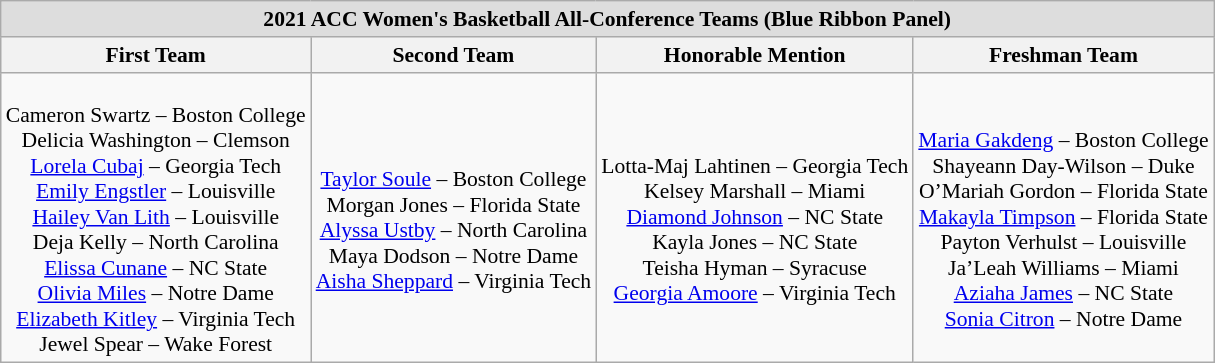<table class="wikitable" style="white-space:nowrap; font-size:90%; text-align:center;">
<tr>
<td colspan="4" style="text-align:center; background:#ddd;"><strong>2021 ACC Women's Basketball All-Conference Teams (Blue Ribbon Panel)</strong></td>
</tr>
<tr>
<th>First Team</th>
<th>Second Team</th>
<th>Honorable Mention</th>
<th>Freshman Team</th>
</tr>
<tr>
<td><br>Cameron Swartz – Boston College<br>
Delicia Washington – Clemson<br>
<a href='#'>Lorela Cubaj</a> – Georgia Tech<br>
<a href='#'>Emily Engstler</a> – Louisville<br>
<a href='#'>Hailey Van Lith</a> – Louisville<br>
Deja Kelly – North Carolina<br>
<a href='#'>Elissa Cunane</a> – NC State<br>
<a href='#'>Olivia Miles</a> – Notre Dame<br>
<a href='#'>Elizabeth Kitley</a> – Virginia Tech<br>
Jewel Spear – Wake Forest</td>
<td><br><a href='#'>Taylor Soule</a> – Boston College<br>
Morgan Jones – Florida State<br>
<a href='#'>Alyssa Ustby</a> – North Carolina<br>
Maya Dodson – Notre Dame<br>
<a href='#'>Aisha Sheppard</a> – Virginia Tech</td>
<td><br>Lotta-Maj Lahtinen – Georgia Tech<br>
Kelsey Marshall – Miami<br>
<a href='#'>Diamond Johnson</a> – NC State<br>
Kayla Jones – NC State<br>
Teisha Hyman – Syracuse<br>
<a href='#'>Georgia Amoore</a> – Virginia Tech</td>
<td><br><a href='#'>Maria Gakdeng</a> – Boston College<br>
Shayeann Day-Wilson – Duke<br>
O’Mariah Gordon – Florida State<br>
<a href='#'>Makayla Timpson</a> – Florida State<br>
Payton Verhulst – Louisville<br>
Ja’Leah Williams – Miami<br>
<a href='#'>Aziaha James</a> – NC State<br>
<a href='#'>Sonia Citron</a> – Notre Dame</td>
</tr>
</table>
